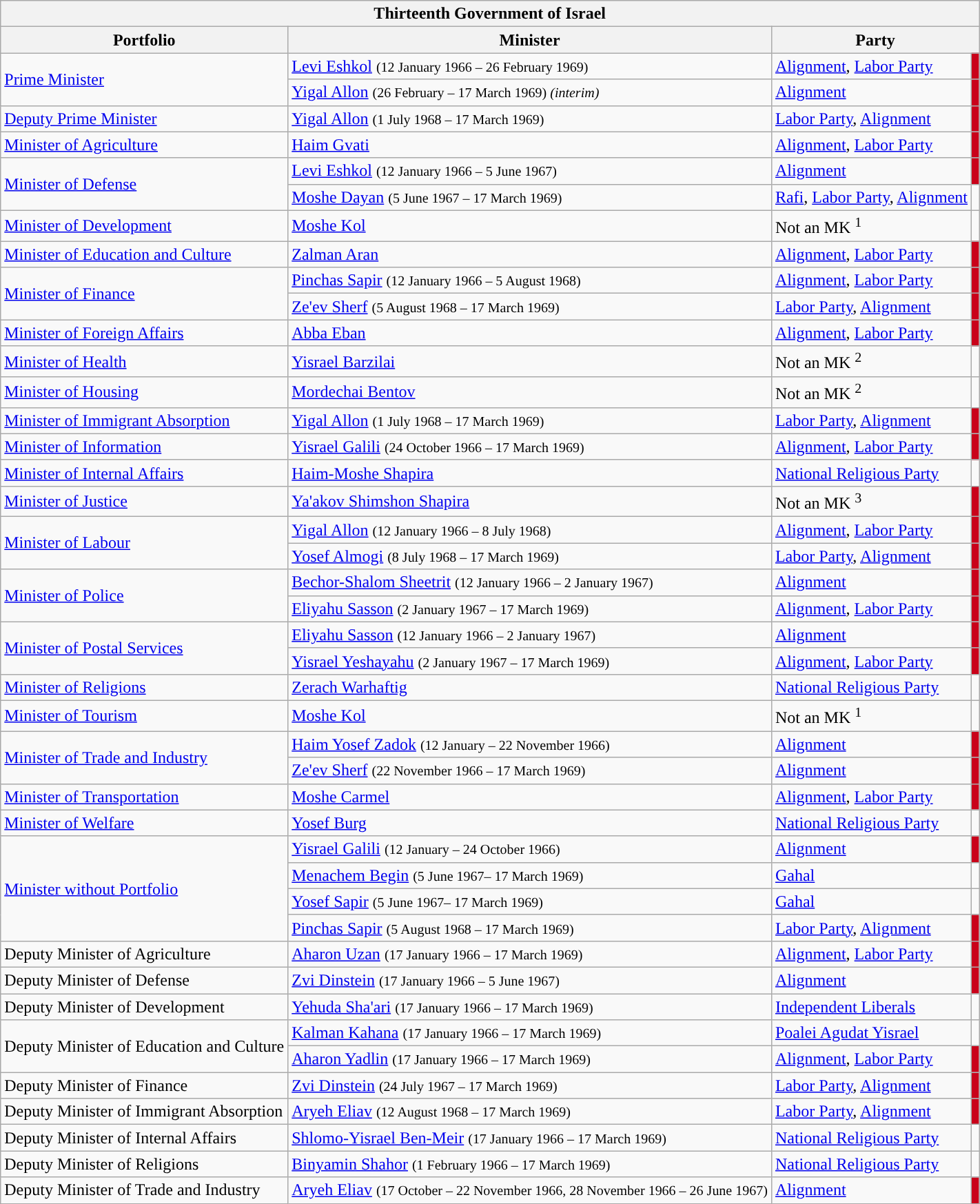<table class="wikitable sortable" style="text-align:left">
<tr>
<th colspan="4">Thirteenth Government of Israel</th>
</tr>
<tr>
<th>Portfolio</th>
<th>Minister</th>
<th colspan="2">Party</th>
</tr>
<tr>
<td rowspan="2"><a href='#'>Prime Minister</a></td>
<td><a href='#'>Levi Eshkol</a> <small>(12 January 1966 – 26 February 1969)</small></td>
<td><a href='#'>Alignment</a>, <a href='#'>Labor Party</a></td>
<td style="background:#C9021A"></td>
</tr>
<tr>
<td><a href='#'>Yigal Allon</a> <small>(26 February – 17 March 1969) <em>(interim)</em></small></td>
<td><a href='#'>Alignment</a></td>
<td style="background:#C9021A"></td>
</tr>
<tr>
<td><a href='#'>Deputy Prime Minister</a></td>
<td><a href='#'>Yigal Allon</a> <small>(1 July 1968 – 17 March 1969)</small></td>
<td><a href='#'>Labor Party</a>, <a href='#'>Alignment</a></td>
<td style="background:#C9021A"></td>
</tr>
<tr>
<td><a href='#'>Minister of Agriculture</a></td>
<td><a href='#'>Haim Gvati</a></td>
<td><a href='#'>Alignment</a>, <a href='#'>Labor Party</a></td>
<td style="background:#C9021A"></td>
</tr>
<tr>
<td rowspan=2><a href='#'>Minister of Defense</a></td>
<td><a href='#'>Levi Eshkol</a> <small>(12 January 1966 – 5 June 1967)</small></td>
<td><a href='#'>Alignment</a></td>
<td style="background:#C9021A"></td>
</tr>
<tr>
<td><a href='#'>Moshe Dayan</a> <small>(5 June 1967 – 17 March 1969)</small></td>
<td><a href='#'>Rafi</a>, <a href='#'>Labor Party</a>, <a href='#'>Alignment</a></td>
<td style="background:"></td>
</tr>
<tr>
<td><a href='#'>Minister of Development</a></td>
<td><a href='#'>Moshe Kol</a></td>
<td>Not an MK <sup>1</sup></td>
<td style="background:"></td>
</tr>
<tr>
<td><a href='#'>Minister of Education and Culture</a></td>
<td><a href='#'>Zalman Aran</a></td>
<td><a href='#'>Alignment</a>, <a href='#'>Labor Party</a></td>
<td style="background:#C9021A"></td>
</tr>
<tr>
<td rowspan=2><a href='#'>Minister of Finance</a></td>
<td><a href='#'>Pinchas Sapir</a> <small>(12 January 1966 – 5 August 1968)</small></td>
<td><a href='#'>Alignment</a>, <a href='#'>Labor Party</a></td>
<td style="background:#C9021A"></td>
</tr>
<tr>
<td><a href='#'>Ze'ev Sherf</a> <small>(5 August 1968 – 17 March 1969)</small></td>
<td><a href='#'>Labor Party</a>, <a href='#'>Alignment</a></td>
<td style="background:#C9021A"></td>
</tr>
<tr>
<td><a href='#'>Minister of Foreign Affairs</a></td>
<td><a href='#'>Abba Eban</a></td>
<td><a href='#'>Alignment</a>, <a href='#'>Labor Party</a></td>
<td style="background:#C9021A"></td>
</tr>
<tr>
<td><a href='#'>Minister of Health</a></td>
<td><a href='#'>Yisrael Barzilai</a></td>
<td>Not an MK <sup>2</sup></td>
<td style="background:"></td>
</tr>
<tr>
<td><a href='#'>Minister of Housing</a></td>
<td><a href='#'>Mordechai Bentov</a></td>
<td>Not an MK <sup>2</sup></td>
<td style="background:"></td>
</tr>
<tr>
<td><a href='#'>Minister of Immigrant Absorption</a></td>
<td><a href='#'>Yigal Allon</a> <small>(1 July 1968 – 17 March 1969)</small></td>
<td><a href='#'>Labor Party</a>, <a href='#'>Alignment</a></td>
<td style="background:#C9021A"></td>
</tr>
<tr>
<td><a href='#'>Minister of Information</a></td>
<td><a href='#'>Yisrael Galili</a> <small>(24 October 1966 – 17 March 1969)</small></td>
<td><a href='#'>Alignment</a>, <a href='#'>Labor Party</a></td>
<td style="background:#C9021A"></td>
</tr>
<tr>
<td><a href='#'>Minister of Internal Affairs</a></td>
<td><a href='#'>Haim-Moshe Shapira</a></td>
<td><a href='#'>National Religious Party</a></td>
<td style="background:"></td>
</tr>
<tr>
<td><a href='#'>Minister of Justice</a></td>
<td><a href='#'>Ya'akov Shimshon Shapira</a></td>
<td>Not an MK <sup>3</sup></td>
<td style="background:#C9021A"></td>
</tr>
<tr>
<td rowspan=2><a href='#'>Minister of Labour</a></td>
<td><a href='#'>Yigal Allon</a> <small>(12 January 1966 – 8 July 1968)</small></td>
<td><a href='#'>Alignment</a>, <a href='#'>Labor Party</a></td>
<td style="background:#C9021A"></td>
</tr>
<tr>
<td><a href='#'>Yosef Almogi</a> <small>(8 July 1968 – 17 March 1969)</small></td>
<td><a href='#'>Labor Party</a>, <a href='#'>Alignment</a></td>
<td style="background:#C9021A"></td>
</tr>
<tr>
<td rowspan=2><a href='#'>Minister of Police</a></td>
<td><a href='#'>Bechor-Shalom Sheetrit</a> <small>(12 January 1966 – 2 January 1967)</small></td>
<td><a href='#'>Alignment</a></td>
<td style="background:#C9021A"></td>
</tr>
<tr>
<td><a href='#'>Eliyahu Sasson</a> <small>(2 January 1967 – 17 March 1969)</small></td>
<td><a href='#'>Alignment</a>, <a href='#'>Labor Party</a></td>
<td style="background:#C9021A"></td>
</tr>
<tr>
<td rowspan=2><a href='#'>Minister of Postal Services</a></td>
<td><a href='#'>Eliyahu Sasson</a> <small>(12 January 1966 – 2 January 1967)</small></td>
<td><a href='#'>Alignment</a></td>
<td style="background:#C9021A"></td>
</tr>
<tr>
<td><a href='#'>Yisrael Yeshayahu</a> <small>(2 January 1967 – 17 March 1969)</small></td>
<td><a href='#'>Alignment</a>, <a href='#'>Labor Party</a></td>
<td style="background:#C9021A"></td>
</tr>
<tr>
<td><a href='#'>Minister of Religions</a></td>
<td><a href='#'>Zerach Warhaftig</a></td>
<td><a href='#'>National Religious Party</a></td>
<td style="background:"></td>
</tr>
<tr>
<td><a href='#'>Minister of Tourism</a></td>
<td><a href='#'>Moshe Kol</a></td>
<td>Not an MK <sup>1</sup></td>
<td style="background:"></td>
</tr>
<tr>
<td rowspan=2><a href='#'>Minister of Trade and Industry</a></td>
<td><a href='#'>Haim Yosef Zadok</a> <small>(12 January – 22 November 1966)</small></td>
<td><a href='#'>Alignment</a></td>
<td style="background:#C9021A"></td>
</tr>
<tr>
<td><a href='#'>Ze'ev Sherf</a> <small>(22 November 1966 – 17 March 1969)</small></td>
<td><a href='#'>Alignment</a></td>
<td style="background:#C9021A"></td>
</tr>
<tr>
<td><a href='#'>Minister of Transportation</a></td>
<td><a href='#'>Moshe Carmel</a></td>
<td><a href='#'>Alignment</a>, <a href='#'>Labor Party</a></td>
<td style="background:#C9021A"></td>
</tr>
<tr>
<td><a href='#'>Minister of Welfare</a></td>
<td><a href='#'>Yosef Burg</a></td>
<td><a href='#'>National Religious Party</a></td>
<td style="background:"></td>
</tr>
<tr>
<td rowspan=4><a href='#'>Minister without Portfolio</a></td>
<td><a href='#'>Yisrael Galili</a> <small>(12 January – 24 October 1966)</small></td>
<td><a href='#'>Alignment</a></td>
<td style="background:#C9021A"></td>
</tr>
<tr>
<td><a href='#'>Menachem Begin</a> <small>(5 June 1967– 17 March 1969)</small></td>
<td><a href='#'>Gahal</a></td>
<td style="background:"></td>
</tr>
<tr>
<td><a href='#'>Yosef Sapir</a> <small>(5 June 1967– 17 March 1969)</small></td>
<td><a href='#'>Gahal</a></td>
<td style="background:"></td>
</tr>
<tr>
<td><a href='#'>Pinchas Sapir</a> <small>(5 August 1968 – 17 March 1969)</small></td>
<td><a href='#'>Labor Party</a>, <a href='#'>Alignment</a></td>
<td style="background:#C9021A"></td>
</tr>
<tr>
<td>Deputy Minister of Agriculture</td>
<td><a href='#'>Aharon Uzan</a> <small>(17 January 1966 – 17 March 1969)</small></td>
<td><a href='#'>Alignment</a>, <a href='#'>Labor Party</a></td>
<td style="background:#C9021A"></td>
</tr>
<tr>
<td>Deputy Minister of Defense</td>
<td><a href='#'>Zvi Dinstein</a> <small>(17 January 1966 – 5 June 1967)</small></td>
<td><a href='#'>Alignment</a></td>
<td style="background:#C9021A"></td>
</tr>
<tr>
<td>Deputy Minister of Development</td>
<td><a href='#'>Yehuda Sha'ari</a> <small>(17 January 1966 – 17 March 1969)</small></td>
<td><a href='#'>Independent Liberals</a></td>
<td style="background:"></td>
</tr>
<tr>
<td rowspan=2>Deputy Minister of Education and Culture</td>
<td><a href='#'>Kalman Kahana</a> <small>(17 January 1966 – 17 March 1969)</small></td>
<td><a href='#'>Poalei Agudat Yisrael</a></td>
<td style="background:"></td>
</tr>
<tr>
<td><a href='#'>Aharon Yadlin</a> <small>(17 January 1966 – 17 March 1969)</small></td>
<td><a href='#'>Alignment</a>, <a href='#'>Labor Party</a></td>
<td style="background:#C9021A"></td>
</tr>
<tr>
<td>Deputy Minister of Finance</td>
<td><a href='#'>Zvi Dinstein</a> <small>(24 July 1967 – 17 March 1969)</small></td>
<td><a href='#'>Labor Party</a>, <a href='#'>Alignment</a></td>
<td style="background:#C9021A"></td>
</tr>
<tr>
<td>Deputy Minister of Immigrant Absorption</td>
<td><a href='#'>Aryeh Eliav</a> <small>(12 August 1968 – 17 March 1969)</small></td>
<td><a href='#'>Labor Party</a>, <a href='#'>Alignment</a></td>
<td style="background:#C9021A"></td>
</tr>
<tr>
<td>Deputy Minister of Internal Affairs</td>
<td><a href='#'>Shlomo-Yisrael Ben-Meir</a> <small>(17 January 1966 – 17 March 1969)</small></td>
<td><a href='#'>National Religious Party</a></td>
<td style="background:"></td>
</tr>
<tr>
<td>Deputy Minister of Religions</td>
<td><a href='#'>Binyamin Shahor</a> <small>(1 February 1966 – 17 March 1969)</small></td>
<td><a href='#'>National Religious Party</a></td>
<td style="background:"></td>
</tr>
<tr>
<td>Deputy Minister of Trade and Industry</td>
<td><a href='#'>Aryeh Eliav</a> <small>(17 October – 22 November 1966, 28 November 1966 – 26 June 1967)</small></td>
<td><a href='#'>Alignment</a></td>
<td style="background:#C9021A"></td>
</tr>
</table>
